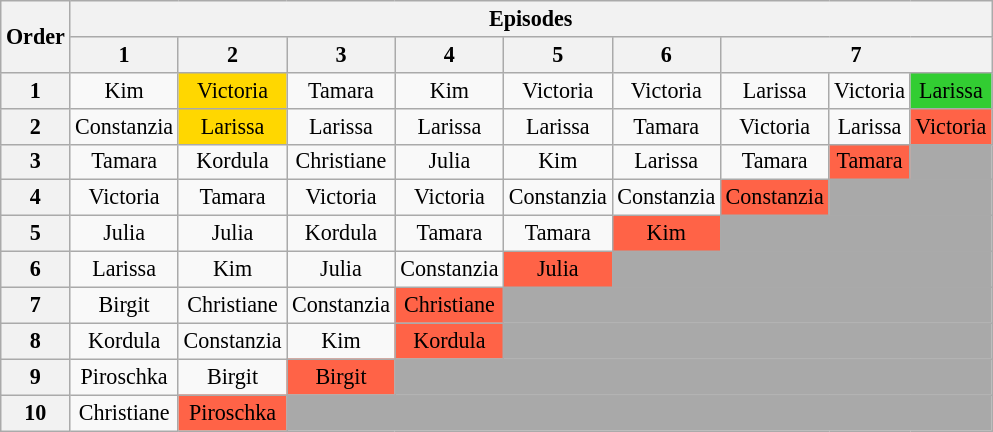<table class="wikitable" style="text-align:center; font-size:92%">
<tr>
<th rowspan=2>Order</th>
<th colspan=9>Episodes</th>
</tr>
<tr>
<th>1</th>
<th>2</th>
<th>3</th>
<th>4</th>
<th>5</th>
<th>6</th>
<th colspan=3>7</th>
</tr>
<tr>
<th>1</th>
<td>Kim</td>
<td bgcolor="gold">Victoria</td>
<td>Tamara</td>
<td>Kim</td>
<td>Victoria</td>
<td>Victoria</td>
<td>Larissa</td>
<td>Victoria</td>
<td bgcolor="limegreen">Larissa</td>
</tr>
<tr>
<th>2</th>
<td>Constanzia</td>
<td bgcolor="gold">Larissa</td>
<td>Larissa</td>
<td>Larissa</td>
<td>Larissa</td>
<td>Tamara</td>
<td>Victoria</td>
<td>Larissa</td>
<td bgcolor="tomato">Victoria</td>
</tr>
<tr>
<th>3</th>
<td>Tamara</td>
<td>Kordula</td>
<td>Christiane</td>
<td>Julia</td>
<td>Kim</td>
<td>Larissa</td>
<td>Tamara</td>
<td bgcolor="tomato">Tamara</td>
<td bgcolor="darkgray"></td>
</tr>
<tr>
<th>4</th>
<td>Victoria</td>
<td>Tamara</td>
<td>Victoria</td>
<td>Victoria</td>
<td>Constanzia</td>
<td>Constanzia</td>
<td bgcolor="tomato">Constanzia</td>
<td bgcolor="darkgray" colspan=2></td>
</tr>
<tr>
<th>5</th>
<td>Julia</td>
<td>Julia</td>
<td>Kordula</td>
<td>Tamara</td>
<td>Tamara</td>
<td bgcolor="tomato">Kim</td>
<td bgcolor="darkgray" colspan=3></td>
</tr>
<tr>
<th>6</th>
<td>Larissa</td>
<td>Kim</td>
<td>Julia</td>
<td>Constanzia</td>
<td bgcolor="tomato">Julia</td>
<td bgcolor="darkgray" colspan=4></td>
</tr>
<tr>
<th>7</th>
<td>Birgit</td>
<td>Christiane</td>
<td>Constanzia</td>
<td bgcolor="tomato">Christiane</td>
<td bgcolor="darkgray" colspan=5></td>
</tr>
<tr>
<th>8</th>
<td>Kordula</td>
<td>Constanzia</td>
<td>Kim</td>
<td bgcolor="tomato">Kordula</td>
<td bgcolor="darkgray" colspan=5></td>
</tr>
<tr>
<th>9</th>
<td>Piroschka</td>
<td>Birgit</td>
<td bgcolor="tomato">Birgit</td>
<td bgcolor="darkgray" colspan=6></td>
</tr>
<tr>
<th>10</th>
<td>Christiane</td>
<td bgcolor="tomato">Piroschka</td>
<td bgcolor="darkgray" colspan=7></td>
</tr>
</table>
